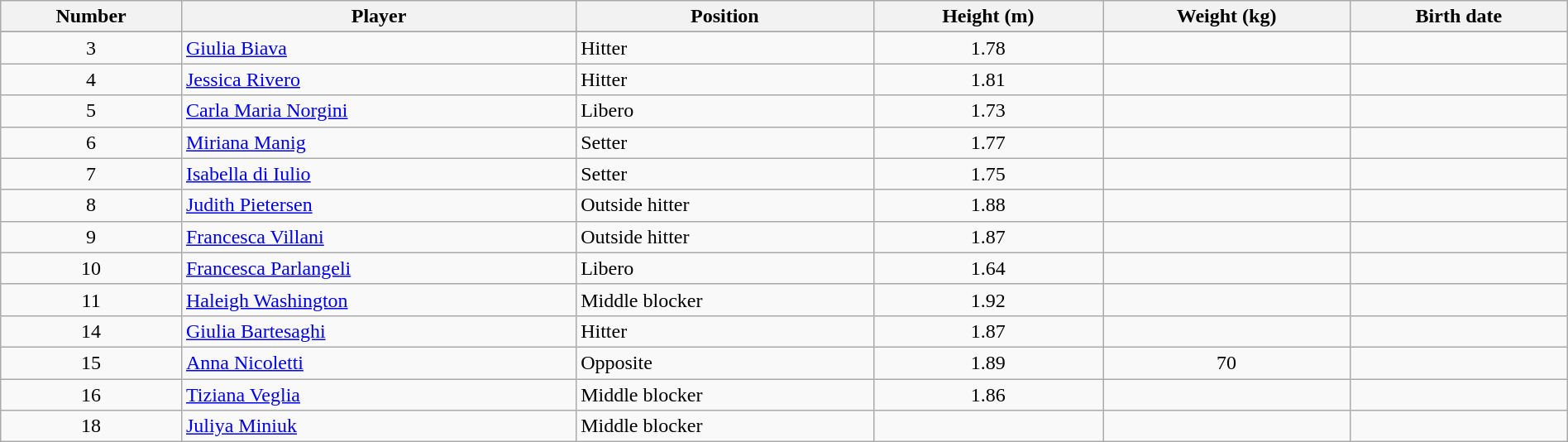<table class="wikitable" style="width:100%;">
<tr>
<th>Number</th>
<th>Player</th>
<th>Position</th>
<th>Height (m)</th>
<th>Weight (kg)</th>
<th>Birth date</th>
</tr>
<tr>
</tr>
<tr>
<td align=center>3</td>
<td> <a href='#'>Giulia Biava</a></td>
<td>Hitter</td>
<td align=center>1.78</td>
<td align=center></td>
<td></td>
</tr>
<tr>
<td align=center>4</td>
<td> <a href='#'>Jessica Rivero</a></td>
<td>Hitter</td>
<td align=center>1.81</td>
<td align=center></td>
<td></td>
</tr>
<tr>
<td align=center>5</td>
<td> <a href='#'>Carla Maria Norgini</a></td>
<td>Libero</td>
<td align=center>1.73</td>
<td align=center></td>
<td></td>
</tr>
<tr>
<td align=center>6</td>
<td> <a href='#'>Miriana Manig</a></td>
<td>Setter</td>
<td align=center>1.77</td>
<td align=center></td>
<td></td>
</tr>
<tr>
<td align=center>7</td>
<td> <a href='#'>Isabella di Iulio</a></td>
<td>Setter</td>
<td align=center>1.75</td>
<td align=center></td>
<td></td>
</tr>
<tr>
<td align=center>8</td>
<td> <a href='#'>Judith Pietersen</a></td>
<td>Outside hitter</td>
<td align=center>1.88</td>
<td align=center></td>
<td></td>
</tr>
<tr>
<td align=center>9</td>
<td> <a href='#'>Francesca Villani</a></td>
<td>Outside hitter</td>
<td align=center>1.87</td>
<td align=center></td>
<td></td>
</tr>
<tr>
<td align=center>10</td>
<td> <a href='#'>Francesca Parlangeli</a></td>
<td>Libero</td>
<td align=center>1.64</td>
<td align=center></td>
<td></td>
</tr>
<tr>
<td align=center>11</td>
<td> <a href='#'>Haleigh Washington</a></td>
<td>Middle blocker</td>
<td align=center>1.92</td>
<td align=center></td>
<td></td>
</tr>
<tr>
<td align=center>14</td>
<td> <a href='#'>Giulia Bartesaghi</a></td>
<td>Hitter</td>
<td align=center>1.87</td>
<td align=center></td>
<td></td>
</tr>
<tr>
<td align=center>15</td>
<td> <a href='#'>Anna Nicoletti</a></td>
<td>Opposite</td>
<td align=center>1.89</td>
<td align=center>70</td>
<td></td>
</tr>
<tr>
<td align=center>16</td>
<td> <a href='#'>Tiziana Veglia</a></td>
<td>Middle blocker</td>
<td align=center>1.86</td>
<td align=center></td>
<td></td>
</tr>
<tr>
<td align=center>18</td>
<td> <a href='#'>Juliya Miniuk</a></td>
<td>Middle blocker</td>
<td align=center></td>
<td align=center></td>
<td></td>
</tr>
</table>
